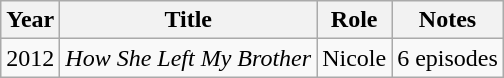<table class="wikitable sortable">
<tr>
<th>Year</th>
<th>Title</th>
<th>Role</th>
<th class="unsortable">Notes</th>
</tr>
<tr>
<td>2012</td>
<td><em>How She Left My Brother</em></td>
<td>Nicole</td>
<td>6 episodes</td>
</tr>
</table>
